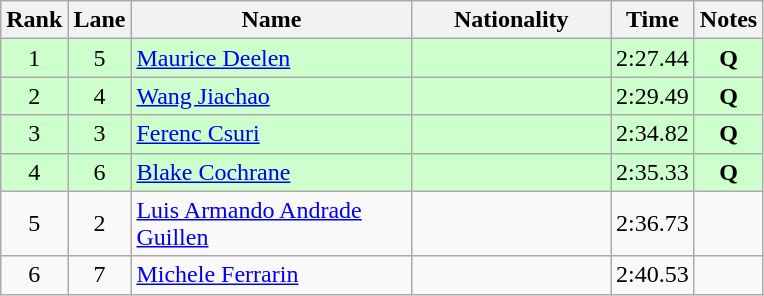<table class="wikitable sortable" style="text-align:center">
<tr>
<th>Rank</th>
<th>Lane</th>
<th style="width:180px">Name</th>
<th style="width:125px">Nationality</th>
<th>Time</th>
<th>Notes</th>
</tr>
<tr style="background:#cfc;">
<td>1</td>
<td>5</td>
<td style="text-align:left;"><a href='#'>Maurice Deelen</a></td>
<td style="text-align:left;"></td>
<td>2:27.44</td>
<td><strong>Q</strong></td>
</tr>
<tr style="background:#cfc;">
<td>2</td>
<td>4</td>
<td style="text-align:left;"><a href='#'>Wang Jiachao</a></td>
<td style="text-align:left;"></td>
<td>2:29.49</td>
<td><strong>Q</strong></td>
</tr>
<tr style="background:#cfc;">
<td>3</td>
<td>3</td>
<td style="text-align:left;"><a href='#'>Ferenc Csuri</a></td>
<td style="text-align:left;"></td>
<td>2:34.82</td>
<td><strong>Q</strong></td>
</tr>
<tr style="background:#cfc;">
<td>4</td>
<td>6</td>
<td style="text-align:left;"><a href='#'>Blake Cochrane</a></td>
<td style="text-align:left;"></td>
<td>2:35.33</td>
<td><strong>Q</strong></td>
</tr>
<tr>
<td>5</td>
<td>2</td>
<td style="text-align:left;"><a href='#'>Luis Armando Andrade Guillen</a></td>
<td style="text-align:left;"></td>
<td>2:36.73</td>
<td></td>
</tr>
<tr>
<td>6</td>
<td>7</td>
<td style="text-align:left;"><a href='#'>Michele Ferrarin</a></td>
<td style="text-align:left;"></td>
<td>2:40.53</td>
<td></td>
</tr>
</table>
